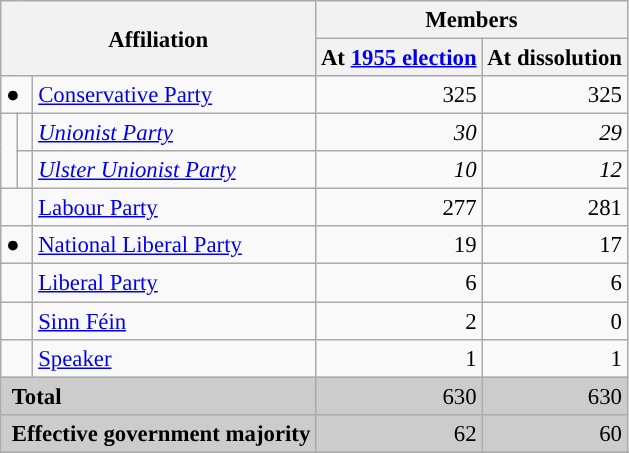<table class="wikitable" border="1" style="font-size:95%;">
<tr>
<th colspan=3 rowspan=2 style="text-align:center;vertical-align:middle;">Affiliation</th>
<th colspan=2 style="vertical-align:top;">Members</th>
</tr>
<tr>
<th>At <a href='#'>1955 election</a></th>
<th>At dissolution</th>
</tr>
<tr>
<td colspan=2 style="color:inherit;background:">●</td>
<td><a href='#'>Conservative Party</a></td>
<td align="right">325</td>
<td align="right">325</td>
</tr>
<tr>
<td rowspan=2></td>
<td style="color:inherit;background:"></td>
<td><em><a href='#'>Unionist Party</a></em></td>
<td align="right"><em>30</em></td>
<td align="right"><em>29</em></td>
</tr>
<tr>
<td style="color:inherit;background:"></td>
<td><em><a href='#'>Ulster Unionist Party</a></em></td>
<td align="right"><em>10</em></td>
<td align="right"><em>12</em></td>
</tr>
<tr>
<td colspan=2 style="color:inherit;background:"></td>
<td><a href='#'>Labour Party</a></td>
<td align="right">277</td>
<td align="right">281</td>
</tr>
<tr>
<td colspan=2 style="color:inherit;background:">●</td>
<td><a href='#'>National Liberal Party</a></td>
<td align="right">19</td>
<td align="right">17</td>
</tr>
<tr>
<td colspan=2 style="color:inherit;background:"></td>
<td><a href='#'>Liberal Party</a></td>
<td align="right">6</td>
<td align="right">6</td>
</tr>
<tr>
<td colspan=2 style="color:inherit;background:"></td>
<td><a href='#'>Sinn Féin</a></td>
<td align="right">2</td>
<td align="right">0</td>
</tr>
<tr>
<td colspan=2 style="background-color:"></td>
<td><a href='#'>Speaker</a></td>
<td align="right">1</td>
<td align="right">1</td>
</tr>
<tr bgcolor="CCCCCC">
<td colspan=3 rowspan="1"> <strong>Total</strong></td>
<td align="right">630</td>
<td align="right">630</td>
</tr>
<tr bgcolor="CCCCCC">
<td colspan=3 rowspan="1"> <strong>Effective government majority</strong></td>
<td align="right">62</td>
<td align="right">60</td>
</tr>
<tr>
</tr>
</table>
